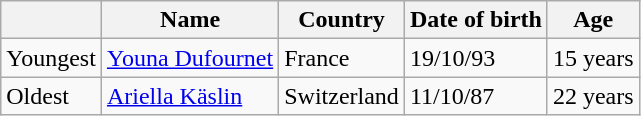<table class="wikitable">
<tr>
<th></th>
<th>Name</th>
<th>Country</th>
<th>Date of birth</th>
<th>Age</th>
</tr>
<tr>
<td>Youngest</td>
<td><a href='#'>Youna Dufournet</a></td>
<td>France </td>
<td>19/10/93</td>
<td>15 years</td>
</tr>
<tr>
<td>Oldest</td>
<td><a href='#'>Ariella Käslin</a></td>
<td>Switzerland </td>
<td>11/10/87</td>
<td>22 years</td>
</tr>
</table>
